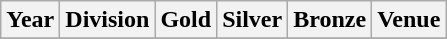<table class="wikitable sortable" style="text-align: left;">
<tr>
<th>Year</th>
<th>Division</th>
<th> Gold</th>
<th> Silver</th>
<th> Bronze</th>
<th>Venue</th>
</tr>
<tr>
</tr>
</table>
